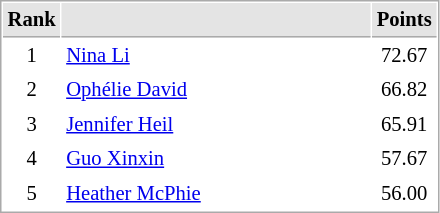<table cellspacing="1" cellpadding="3" style="border:1px solid #AAAAAA;font-size:86%">
<tr bgcolor="#E4E4E4">
<th style="border-bottom:1px solid #AAAAAA" width=10>Rank</th>
<th style="border-bottom:1px solid #AAAAAA" width=200></th>
<th style="border-bottom:1px solid #AAAAAA" width=20>Points</th>
</tr>
<tr>
<td align="center">1</td>
<td> <a href='#'>Nina Li</a></td>
<td align=center>72.67</td>
</tr>
<tr>
<td align="center">2</td>
<td> <a href='#'>Ophélie David</a></td>
<td align=center>66.82</td>
</tr>
<tr>
<td align="center">3</td>
<td> <a href='#'>Jennifer Heil</a></td>
<td align=center>65.91</td>
</tr>
<tr>
<td align="center">4</td>
<td> <a href='#'>Guo Xinxin</a></td>
<td align=center>57.67</td>
</tr>
<tr>
<td align="center">5</td>
<td> <a href='#'>Heather McPhie</a></td>
<td align=center>56.00</td>
</tr>
</table>
